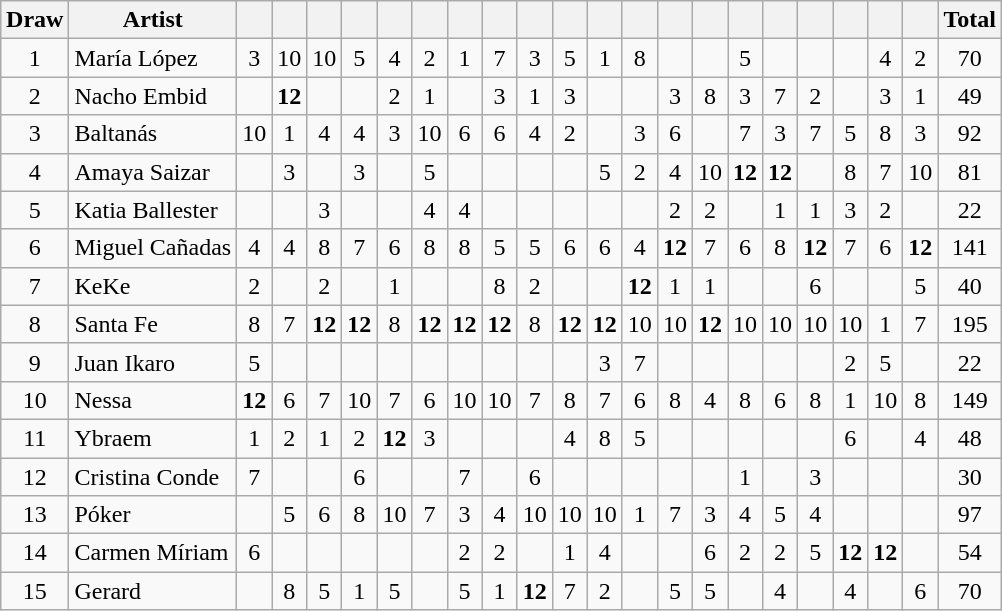<table class="wikitable collapsible" style="margin: 1em auto 1em auto; text-align:center;">
<tr>
<th>Draw</th>
<th>Artist</th>
<th></th>
<th></th>
<th></th>
<th></th>
<th></th>
<th></th>
<th></th>
<th></th>
<th></th>
<th></th>
<th></th>
<th></th>
<th></th>
<th></th>
<th></th>
<th></th>
<th></th>
<th></th>
<th></th>
<th></th>
<th>Total</th>
</tr>
<tr>
<td>1</td>
<td align="left">María López</td>
<td>3</td>
<td>10</td>
<td>10</td>
<td>5</td>
<td>4</td>
<td>2</td>
<td>1</td>
<td>7</td>
<td>3</td>
<td>5</td>
<td>1</td>
<td>8</td>
<td></td>
<td></td>
<td>5</td>
<td></td>
<td></td>
<td></td>
<td>4</td>
<td>2</td>
<td>70</td>
</tr>
<tr>
<td>2</td>
<td align="left">Nacho Embid</td>
<td></td>
<td><strong>12</strong></td>
<td></td>
<td></td>
<td>2</td>
<td>1</td>
<td></td>
<td>3</td>
<td>1</td>
<td>3</td>
<td></td>
<td></td>
<td>3</td>
<td>8</td>
<td>3</td>
<td>7</td>
<td>2</td>
<td></td>
<td>3</td>
<td>1</td>
<td>49</td>
</tr>
<tr>
<td>3</td>
<td align="left">Baltanás</td>
<td>10</td>
<td>1</td>
<td>4</td>
<td>4</td>
<td>3</td>
<td>10</td>
<td>6</td>
<td>6</td>
<td>4</td>
<td>2</td>
<td></td>
<td>3</td>
<td>6</td>
<td></td>
<td>7</td>
<td>3</td>
<td>7</td>
<td>5</td>
<td>8</td>
<td>3</td>
<td>92</td>
</tr>
<tr>
<td>4</td>
<td align="left">Amaya Saizar</td>
<td></td>
<td>3</td>
<td></td>
<td>3</td>
<td></td>
<td>5</td>
<td></td>
<td></td>
<td></td>
<td></td>
<td>5</td>
<td>2</td>
<td>4</td>
<td>10</td>
<td><strong>12</strong></td>
<td><strong>12</strong></td>
<td></td>
<td>8</td>
<td>7</td>
<td>10</td>
<td>81</td>
</tr>
<tr>
<td>5</td>
<td align="left">Katia Ballester</td>
<td></td>
<td></td>
<td>3</td>
<td></td>
<td></td>
<td>4</td>
<td>4</td>
<td></td>
<td></td>
<td></td>
<td></td>
<td></td>
<td>2</td>
<td>2</td>
<td></td>
<td>1</td>
<td>1</td>
<td>3</td>
<td>2</td>
<td></td>
<td>22</td>
</tr>
<tr>
<td>6</td>
<td align="left">Miguel Cañadas</td>
<td>4</td>
<td>4</td>
<td>8</td>
<td>7</td>
<td>6</td>
<td>8</td>
<td>8</td>
<td>5</td>
<td>5</td>
<td>6</td>
<td>6</td>
<td>4</td>
<td><strong>12</strong></td>
<td>7</td>
<td>6</td>
<td>8</td>
<td><strong>12</strong></td>
<td>7</td>
<td>6</td>
<td><strong>12</strong></td>
<td>141</td>
</tr>
<tr>
<td>7</td>
<td align="left">KeKe</td>
<td>2</td>
<td></td>
<td>2</td>
<td></td>
<td>1</td>
<td></td>
<td></td>
<td>8</td>
<td>2</td>
<td></td>
<td></td>
<td><strong>12</strong></td>
<td>1</td>
<td>1</td>
<td></td>
<td></td>
<td>6</td>
<td></td>
<td></td>
<td>5</td>
<td>40</td>
</tr>
<tr>
<td>8</td>
<td align="left">Santa Fe</td>
<td>8</td>
<td>7</td>
<td><strong>12</strong></td>
<td><strong>12</strong></td>
<td>8</td>
<td><strong>12</strong></td>
<td><strong>12</strong></td>
<td><strong>12</strong></td>
<td>8</td>
<td><strong>12</strong></td>
<td><strong>12</strong></td>
<td>10</td>
<td>10</td>
<td><strong>12</strong></td>
<td>10</td>
<td>10</td>
<td>10</td>
<td>10</td>
<td>1</td>
<td>7</td>
<td>195</td>
</tr>
<tr>
<td>9</td>
<td align="left">Juan Ikaro</td>
<td>5</td>
<td></td>
<td></td>
<td></td>
<td></td>
<td></td>
<td></td>
<td></td>
<td></td>
<td></td>
<td>3</td>
<td>7</td>
<td></td>
<td></td>
<td></td>
<td></td>
<td></td>
<td>2</td>
<td>5</td>
<td></td>
<td>22</td>
</tr>
<tr>
<td>10</td>
<td align="left">Nessa</td>
<td><strong>12</strong></td>
<td>6</td>
<td>7</td>
<td>10</td>
<td>7</td>
<td>6</td>
<td>10</td>
<td>10</td>
<td>7</td>
<td>8</td>
<td>7</td>
<td>6</td>
<td>8</td>
<td>4</td>
<td>8</td>
<td>6</td>
<td>8</td>
<td>1</td>
<td>10</td>
<td>8</td>
<td>149</td>
</tr>
<tr>
<td>11</td>
<td align="left">Ybraem</td>
<td>1</td>
<td>2</td>
<td>1</td>
<td>2</td>
<td><strong>12</strong></td>
<td>3</td>
<td></td>
<td></td>
<td></td>
<td>4</td>
<td>8</td>
<td>5</td>
<td></td>
<td></td>
<td></td>
<td></td>
<td></td>
<td>6</td>
<td></td>
<td>4</td>
<td>48</td>
</tr>
<tr>
<td>12</td>
<td align="left">Cristina Conde</td>
<td>7</td>
<td></td>
<td></td>
<td>6</td>
<td></td>
<td></td>
<td>7</td>
<td></td>
<td>6</td>
<td></td>
<td></td>
<td></td>
<td></td>
<td></td>
<td>1</td>
<td></td>
<td>3</td>
<td></td>
<td></td>
<td></td>
<td>30</td>
</tr>
<tr>
<td>13</td>
<td align="left">Póker</td>
<td></td>
<td>5</td>
<td>6</td>
<td>8</td>
<td>10</td>
<td>7</td>
<td>3</td>
<td>4</td>
<td>10</td>
<td>10</td>
<td>10</td>
<td>1</td>
<td>7</td>
<td>3</td>
<td>4</td>
<td>5</td>
<td>4</td>
<td></td>
<td></td>
<td></td>
<td>97</td>
</tr>
<tr>
<td>14</td>
<td align="left">Carmen Míriam</td>
<td>6</td>
<td></td>
<td></td>
<td></td>
<td></td>
<td></td>
<td>2</td>
<td>2</td>
<td></td>
<td>1</td>
<td>4</td>
<td></td>
<td></td>
<td>6</td>
<td>2</td>
<td>2</td>
<td>5</td>
<td><strong>12</strong></td>
<td><strong>12</strong></td>
<td></td>
<td>54</td>
</tr>
<tr>
<td>15</td>
<td align="left">Gerard</td>
<td></td>
<td>8</td>
<td>5</td>
<td>1</td>
<td>5</td>
<td></td>
<td>5</td>
<td>1</td>
<td><strong>12</strong></td>
<td>7</td>
<td>2</td>
<td></td>
<td>5</td>
<td>5</td>
<td></td>
<td>4</td>
<td></td>
<td>4</td>
<td></td>
<td>6</td>
<td>70</td>
</tr>
</table>
